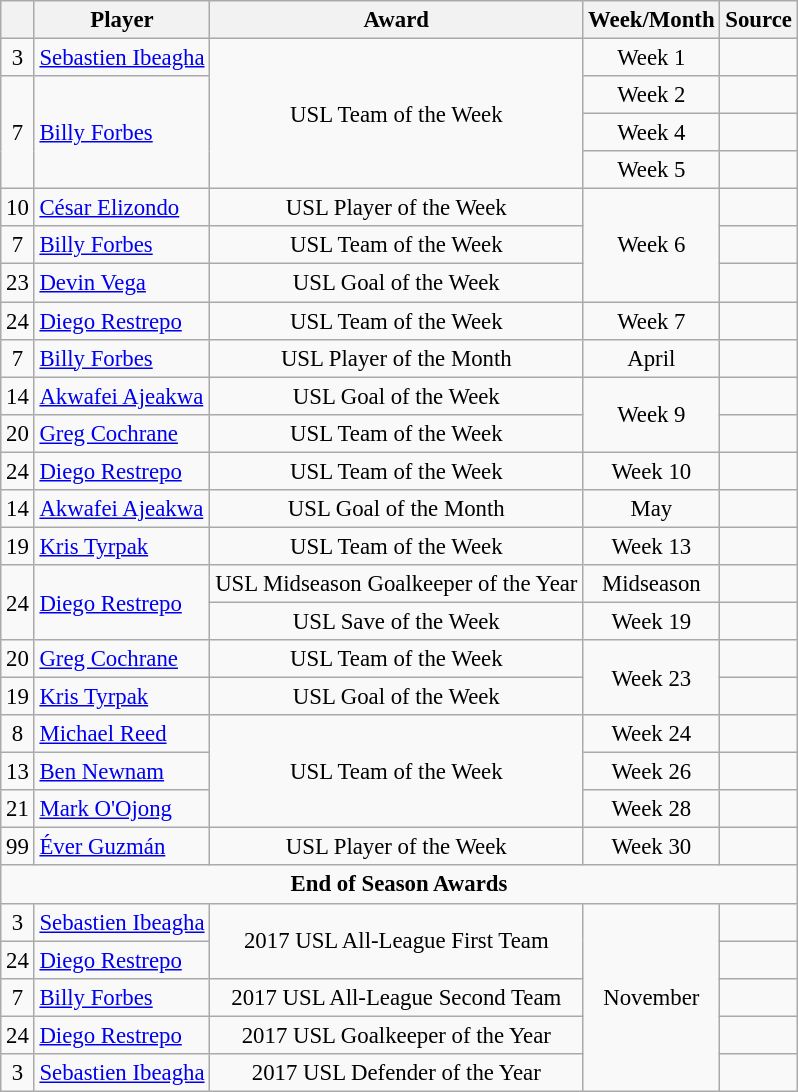<table class="wikitable sortable" style="text-align:left; font-size:95%;">
<tr>
<th></th>
<th>Player</th>
<th>Award</th>
<th>Week/Month</th>
<th>Source</th>
</tr>
<tr>
<td align=center>3</td>
<td> <a href='#'>Sebastien Ibeagha</a></td>
<td rowspan=4 align=center>USL Team of the Week</td>
<td rowspan=1 style="text-align:center;">Week 1</td>
<td align=center></td>
</tr>
<tr>
<td rowspan=3 align=center>7</td>
<td rowspan=3> <a href='#'>Billy Forbes</a></td>
<td rowspan=1 style="text-align:center;">Week 2</td>
<td align=center></td>
</tr>
<tr>
<td rowspan=1 style="text-align:center;">Week 4</td>
<td align=center></td>
</tr>
<tr>
<td rowspan=1 style="text-align:center;">Week 5</td>
<td align=center></td>
</tr>
<tr>
<td align=center>10</td>
<td> <a href='#'>César Elizondo</a></td>
<td align=center>USL Player of the Week</td>
<td rowspan=3 style="text-align:center;">Week 6</td>
<td align=center></td>
</tr>
<tr>
<td align=center>7</td>
<td> <a href='#'>Billy Forbes</a></td>
<td align=center>USL Team of the Week</td>
<td align=center></td>
</tr>
<tr>
<td align=center>23</td>
<td> <a href='#'>Devin Vega</a></td>
<td align=center>USL Goal of the Week</td>
<td align=center></td>
</tr>
<tr>
<td align=center>24</td>
<td> <a href='#'>Diego Restrepo</a></td>
<td align=center>USL Team of the Week</td>
<td rowspan=1 style="text-align:center;">Week 7</td>
<td align=center></td>
</tr>
<tr>
<td align=center>7</td>
<td> <a href='#'>Billy Forbes</a></td>
<td align=center>USL Player of the Month</td>
<td rowspan=1 style="text-align:center;">April</td>
<td align=center></td>
</tr>
<tr>
<td align=center>14</td>
<td>  <a href='#'>Akwafei Ajeakwa</a></td>
<td align=center>USL Goal of the Week</td>
<td rowspan=2 style="text-align:center;">Week 9</td>
<td align=center></td>
</tr>
<tr>
<td align=center>20</td>
<td> <a href='#'>Greg Cochrane</a></td>
<td align=center>USL Team of the Week</td>
<td align=center></td>
</tr>
<tr>
<td align=center>24</td>
<td> <a href='#'>Diego Restrepo</a></td>
<td align=center>USL Team of the Week</td>
<td rowspan=1 style="text-align:center;">Week 10</td>
<td align=center></td>
</tr>
<tr>
<td align=center>14</td>
<td> <a href='#'>Akwafei Ajeakwa</a></td>
<td align=center>USL Goal of the Month</td>
<td rowspan=1 style="text-align:center;">May</td>
<td align=center></td>
</tr>
<tr>
<td align=center>19</td>
<td> <a href='#'>Kris Tyrpak</a></td>
<td align=center>USL Team of the Week</td>
<td rowspan=1 style="text-align:center;">Week 13</td>
<td align=center></td>
</tr>
<tr>
<td rowspan=2 align=center>24</td>
<td rowspan=2> <a href='#'>Diego Restrepo</a></td>
<td align=center>USL Midseason Goalkeeper of the Year</td>
<td rowspan=1 style="text-align:center;">Midseason</td>
<td align=center></td>
</tr>
<tr>
<td align=center>USL Save of the Week</td>
<td rowspan=1 style="text-align:center;">Week 19</td>
<td align=center></td>
</tr>
<tr>
<td align=center>20</td>
<td> <a href='#'>Greg Cochrane</a></td>
<td align=center>USL Team of the Week</td>
<td rowspan=2 style="text-align:center;">Week 23</td>
<td align=center></td>
</tr>
<tr>
<td align=center>19</td>
<td> <a href='#'>Kris Tyrpak</a></td>
<td align=center>USL Goal of the Week</td>
<td align=center></td>
</tr>
<tr>
<td align=center>8</td>
<td> <a href='#'>Michael Reed</a></td>
<td rowspan=3 align=center>USL Team of the Week</td>
<td rowspan=1 style="text-align:center;">Week 24</td>
<td align=center></td>
</tr>
<tr>
<td align=center>13</td>
<td> <a href='#'>Ben Newnam</a></td>
<td rowspan=1 style="text-align:center;">Week 26</td>
<td align=center></td>
</tr>
<tr>
<td align=center>21</td>
<td> <a href='#'>Mark O'Ojong</a></td>
<td rowspan=1 style="text-align:center;">Week 28</td>
<td align=center></td>
</tr>
<tr>
<td align=center>99</td>
<td> <a href='#'>Éver Guzmán</a></td>
<td align=center>USL Player of the Week</td>
<td rowspan=1 style="text-align:center;">Week 30</td>
<td align=center></td>
</tr>
<tr>
<td colspan="6" align=center font-size:95%><strong>End of Season Awards</strong></td>
</tr>
<tr>
<td align=center>3</td>
<td> <a href='#'>Sebastien Ibeagha</a></td>
<td rowspan=2 align=center>2017 USL All-League First Team</td>
<td rowspan=5 style="text-align:center;">November</td>
<td align=center></td>
</tr>
<tr>
<td align=center>24</td>
<td> <a href='#'>Diego Restrepo</a></td>
<td align=center></td>
</tr>
<tr>
<td align=center>7</td>
<td> <a href='#'>Billy Forbes</a></td>
<td align=center>2017 USL All-League Second Team</td>
<td align=center></td>
</tr>
<tr>
<td align=center>24</td>
<td> <a href='#'>Diego Restrepo</a></td>
<td align=center>2017 USL Goalkeeper of the Year</td>
<td align=center></td>
</tr>
<tr>
<td align=center>3</td>
<td> <a href='#'>Sebastien Ibeagha</a></td>
<td rowspan=2 align=center>2017 USL Defender of the Year</td>
<td align=center></td>
</tr>
</table>
